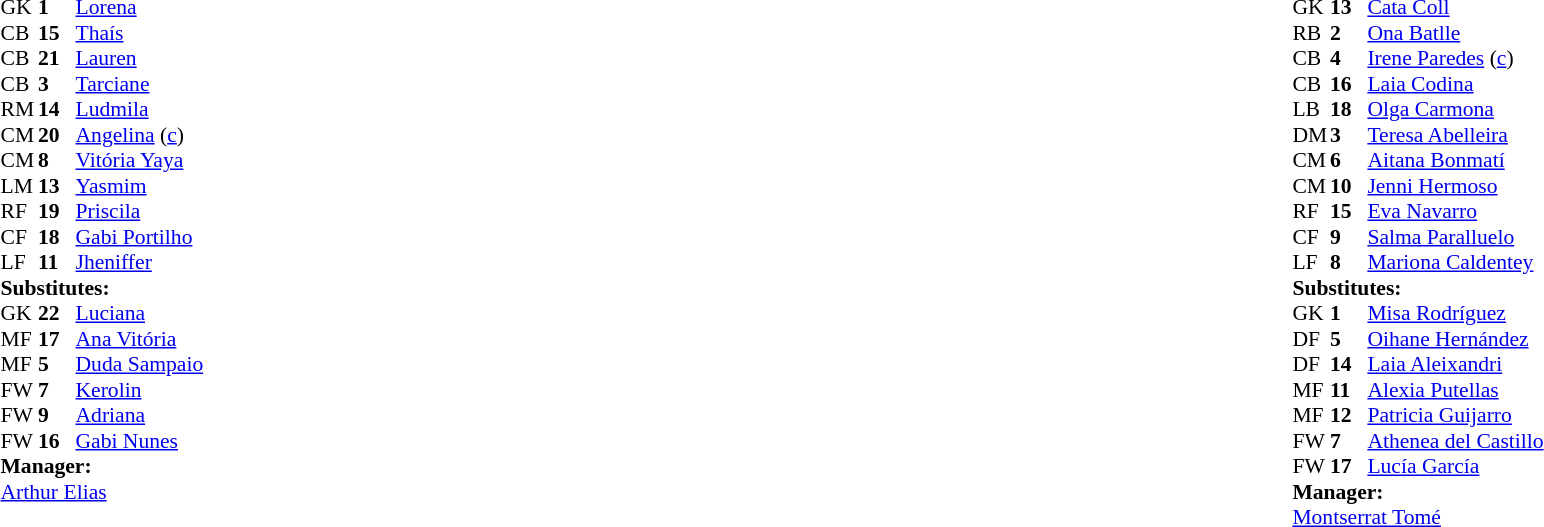<table width="100%">
<tr>
<td valign="top" width="40%"><br><table style="font-size:90%" cellspacing="0" cellpadding="0">
<tr>
<th width=25></th>
<th width=25></th>
</tr>
<tr>
<td>GK</td>
<td><strong>1</strong></td>
<td><a href='#'>Lorena</a></td>
</tr>
<tr>
<td>CB</td>
<td><strong>15</strong></td>
<td><a href='#'>Thaís</a></td>
</tr>
<tr>
<td>CB</td>
<td><strong>21</strong></td>
<td><a href='#'>Lauren</a></td>
<td></td>
<td></td>
</tr>
<tr>
<td>CB</td>
<td><strong>3</strong></td>
<td><a href='#'>Tarciane</a></td>
</tr>
<tr>
<td>RM</td>
<td><strong>14</strong></td>
<td><a href='#'>Ludmila</a></td>
<td></td>
<td></td>
</tr>
<tr>
<td>CM</td>
<td><strong>20</strong></td>
<td><a href='#'>Angelina</a> (<a href='#'>c</a>)</td>
<td></td>
<td></td>
</tr>
<tr>
<td>CM</td>
<td><strong>8</strong></td>
<td><a href='#'>Vitória Yaya</a></td>
</tr>
<tr>
<td>LM</td>
<td><strong>13</strong></td>
<td><a href='#'>Yasmim</a></td>
</tr>
<tr>
<td>RF</td>
<td><strong>19</strong></td>
<td><a href='#'>Priscila</a></td>
<td></td>
<td></td>
</tr>
<tr>
<td>CF</td>
<td><strong>18</strong></td>
<td><a href='#'>Gabi Portilho</a></td>
<td></td>
</tr>
<tr>
<td>LF</td>
<td><strong>11</strong></td>
<td><a href='#'>Jheniffer</a></td>
<td></td>
<td></td>
</tr>
<tr>
<td colspan="3"><strong>Substitutes:</strong></td>
</tr>
<tr>
<td>GK</td>
<td><strong>22</strong></td>
<td><a href='#'>Luciana</a></td>
</tr>
<tr>
<td>MF</td>
<td><strong>17</strong></td>
<td><a href='#'>Ana Vitória</a></td>
<td></td>
<td></td>
</tr>
<tr>
<td>MF</td>
<td><strong>5</strong></td>
<td><a href='#'>Duda Sampaio</a></td>
<td></td>
<td></td>
</tr>
<tr>
<td>FW</td>
<td><strong>7</strong></td>
<td><a href='#'>Kerolin</a></td>
<td></td>
<td></td>
</tr>
<tr>
<td>FW</td>
<td><strong>9</strong></td>
<td><a href='#'>Adriana</a></td>
<td></td>
<td></td>
</tr>
<tr>
<td>FW</td>
<td><strong>16</strong></td>
<td><a href='#'>Gabi Nunes</a></td>
<td></td>
<td></td>
</tr>
<tr>
<td colspan="3"><strong>Manager:</strong></td>
</tr>
<tr>
<td colspan="3"><a href='#'>Arthur Elias</a></td>
</tr>
</table>
</td>
<td valign="top"></td>
<td valign="top" width="50%"><br><table style="font-size:90%; margin:auto" cellspacing="0" cellpadding="0">
<tr>
<th width="25"></th>
<th width="25"></th>
</tr>
<tr>
<td>GK</td>
<td><strong>13</strong></td>
<td><a href='#'>Cata Coll</a></td>
<td></td>
</tr>
<tr>
<td>RB</td>
<td><strong>2</strong></td>
<td><a href='#'>Ona Batlle</a></td>
</tr>
<tr>
<td>CB</td>
<td><strong>4</strong></td>
<td><a href='#'>Irene Paredes</a> (<a href='#'>c</a>)</td>
<td></td>
<td></td>
</tr>
<tr>
<td>CB</td>
<td><strong>16</strong></td>
<td><a href='#'>Laia Codina</a></td>
<td></td>
<td></td>
</tr>
<tr>
<td>LB</td>
<td><strong>18</strong></td>
<td><a href='#'>Olga Carmona</a></td>
<td></td>
<td></td>
</tr>
<tr>
<td>DM</td>
<td><strong>3</strong></td>
<td><a href='#'>Teresa Abelleira</a></td>
<td></td>
<td></td>
</tr>
<tr>
<td>CM</td>
<td><strong>6</strong></td>
<td><a href='#'>Aitana Bonmatí</a></td>
</tr>
<tr>
<td>CM</td>
<td><strong>10</strong></td>
<td><a href='#'>Jenni Hermoso</a></td>
</tr>
<tr>
<td>RF</td>
<td><strong>15</strong></td>
<td><a href='#'>Eva Navarro</a></td>
<td></td>
<td></td>
</tr>
<tr>
<td>CF</td>
<td><strong>9</strong></td>
<td><a href='#'>Salma Paralluelo</a></td>
</tr>
<tr>
<td>LF</td>
<td><strong>8</strong></td>
<td><a href='#'>Mariona Caldentey</a></td>
</tr>
<tr>
<td colspan="3"><strong>Substitutes:</strong></td>
</tr>
<tr>
<td>GK</td>
<td><strong>1</strong></td>
<td><a href='#'>Misa Rodríguez</a></td>
</tr>
<tr>
<td>DF</td>
<td><strong>5</strong></td>
<td><a href='#'>Oihane Hernández</a></td>
<td></td>
<td></td>
</tr>
<tr>
<td>DF</td>
<td><strong>14</strong></td>
<td><a href='#'>Laia Aleixandri</a></td>
<td></td>
<td></td>
</tr>
<tr>
<td>MF</td>
<td><strong>11</strong></td>
<td><a href='#'>Alexia Putellas</a></td>
<td></td>
<td></td>
</tr>
<tr>
<td>MF</td>
<td><strong>12</strong></td>
<td><a href='#'>Patricia Guijarro</a></td>
<td></td>
<td></td>
</tr>
<tr>
<td>FW</td>
<td><strong>7</strong></td>
<td><a href='#'>Athenea del Castillo</a></td>
<td></td>
<td></td>
</tr>
<tr>
<td>FW</td>
<td><strong>17</strong></td>
<td><a href='#'>Lucía García</a></td>
</tr>
<tr>
<td colspan="3"><strong>Manager:</strong></td>
</tr>
<tr>
<td colspan="3"><a href='#'>Montserrat Tomé</a></td>
</tr>
</table>
</td>
</tr>
</table>
